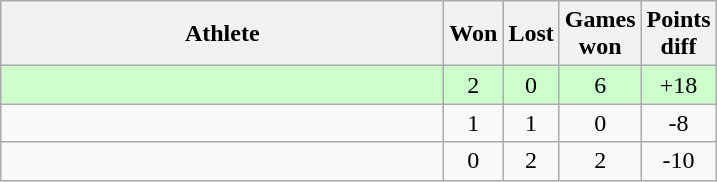<table class="wikitable">
<tr>
<th style="width:18em">Athlete</th>
<th>Won</th>
<th>Lost</th>
<th>Games<br>won</th>
<th>Points<br>diff</th>
</tr>
<tr bgcolor="#ccffcc">
<td></td>
<td align="center">2</td>
<td align="center">0</td>
<td align="center">6</td>
<td align="center">+18</td>
</tr>
<tr>
<td></td>
<td align="center">1</td>
<td align="center">1</td>
<td align="center">0</td>
<td align="center">-8</td>
</tr>
<tr>
<td></td>
<td align="center">0</td>
<td align="center">2</td>
<td align="center">2</td>
<td align="center">-10</td>
</tr>
</table>
